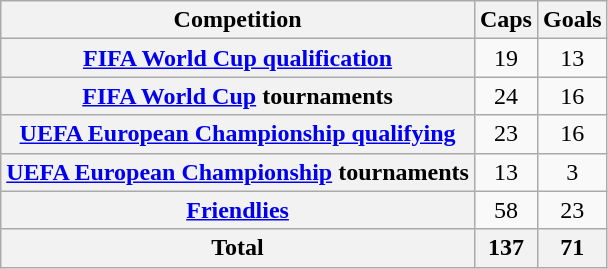<table class="wikitable sortable plainrowheaders" style="text-align:center">
<tr>
<th>Competition</th>
<th>Caps</th>
<th>Goals</th>
</tr>
<tr>
<th scope="row"><a href='#'>FIFA World Cup qualification</a></th>
<td>19</td>
<td>13</td>
</tr>
<tr>
<th scope="row"><a href='#'>FIFA World Cup</a> tournaments</th>
<td>24</td>
<td>16</td>
</tr>
<tr>
<th scope="row"><a href='#'>UEFA European Championship qualifying</a></th>
<td>23</td>
<td>16</td>
</tr>
<tr>
<th scope="row"><a href='#'>UEFA European Championship</a> tournaments</th>
<td>13</td>
<td>3</td>
</tr>
<tr>
<th scope="row"><a href='#'>Friendlies</a></th>
<td>58</td>
<td>23</td>
</tr>
<tr>
<th>Total</th>
<th>137</th>
<th>71</th>
</tr>
</table>
